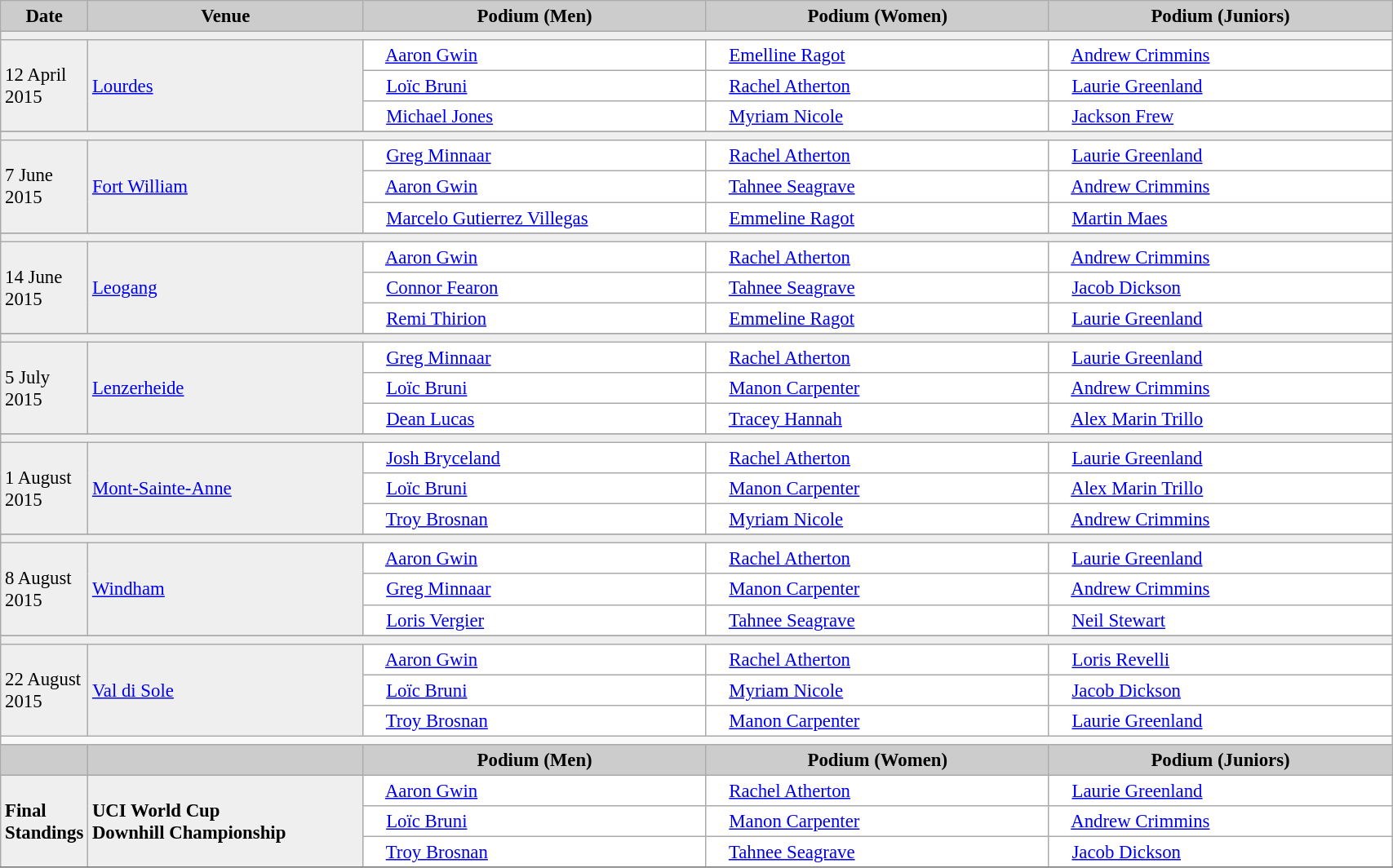<table class="wikitable" width=90% bgcolor="#f7f8ff" cellpadding="3" cellspacing="0" border="1" style="font-size: 95%; border: gray solid 1px; border-collapse: collapse;">
<tr bgcolor="#CCCCCC">
<td align="center"><strong>Date</strong></td>
<td width=10% align="center"><strong>Venue</strong></td>
<td width=25% align="center"><strong>Podium (Men)</strong></td>
<td width=25% align="center"><strong>Podium (Women)</strong></td>
<td width=25% align="center"><strong>Podium (Juniors)</strong></td>
</tr>
<tr bgcolor="#EFEFEF">
<td colspan=5></td>
</tr>
<tr bgcolor="#EFEFEF">
<td rowspan=3>12 April 2015</td>
<td rowspan=3> <a href='#'>Lourdes</a></td>
<td bgcolor="#ffffff">      <a href='#'>Aaron Gwin</a></td>
<td bgcolor="#ffffff">      <a href='#'>Emelline Ragot</a></td>
<td bgcolor="#ffffff">      <a href='#'>Andrew Crimmins</a></td>
</tr>
<tr>
<td bgcolor="#ffffff">      <a href='#'>Loïc Bruni</a></td>
<td bgcolor="#ffffff">      <a href='#'>Rachel Atherton</a></td>
<td bgcolor="#ffffff">      <a href='#'>Laurie Greenland</a></td>
</tr>
<tr>
<td bgcolor="#ffffff">      <a href='#'>Michael Jones</a></td>
<td bgcolor="#ffffff">      <a href='#'>Myriam Nicole</a></td>
<td bgcolor="#ffffff">      <a href='#'>Jackson Frew</a></td>
</tr>
<tr>
</tr>
<tr bgcolor="#EFEFEF">
<td colspan=5></td>
</tr>
<tr bgcolor="#EFEFEF">
<td rowspan=3>7 June 2015</td>
<td rowspan=3> <a href='#'>Fort William</a></td>
<td bgcolor="#ffffff">      <a href='#'>Greg Minnaar</a></td>
<td bgcolor="#ffffff">      <a href='#'>Rachel Atherton</a></td>
<td bgcolor="#ffffff">      <a href='#'>Laurie Greenland</a></td>
</tr>
<tr>
<td bgcolor="#ffffff">      <a href='#'>Aaron Gwin</a></td>
<td bgcolor="#ffffff">      <a href='#'>Tahnee Seagrave</a></td>
<td bgcolor="#ffffff">      <a href='#'>Andrew Crimmins</a></td>
</tr>
<tr>
<td bgcolor="#ffffff">      <a href='#'>Marcelo Gutierrez Villegas</a></td>
<td bgcolor="#ffffff">      <a href='#'>Emmeline Ragot</a></td>
<td bgcolor="#ffffff">      <a href='#'>Martin Maes</a></td>
</tr>
<tr>
</tr>
<tr bgcolor="#EFEFEF">
<td colspan=5></td>
</tr>
<tr bgcolor="#EFEFEF">
<td rowspan=3>14 June 2015</td>
<td rowspan=3> <a href='#'>Leogang</a></td>
<td bgcolor="#ffffff">      <a href='#'>Aaron Gwin</a></td>
<td bgcolor="#ffffff">      <a href='#'>Rachel Atherton</a></td>
<td bgcolor="#ffffff">      <a href='#'>Andrew Crimmins</a></td>
</tr>
<tr>
<td bgcolor="#ffffff">      <a href='#'>Connor Fearon</a></td>
<td bgcolor="#ffffff">      <a href='#'>Tahnee Seagrave</a></td>
<td bgcolor="#ffffff">      <a href='#'>Jacob Dickson</a></td>
</tr>
<tr>
<td bgcolor="#ffffff">      <a href='#'>Remi Thirion</a></td>
<td bgcolor="#ffffff">      <a href='#'>Emmeline Ragot</a></td>
<td bgcolor="#ffffff">      <a href='#'>Laurie Greenland</a></td>
</tr>
<tr>
</tr>
<tr bgcolor="#EFEFEF">
<td colspan=5></td>
</tr>
<tr bgcolor="#EFEFEF">
<td rowspan=3>5 July 2015</td>
<td rowspan=3> <a href='#'>Lenzerheide</a></td>
<td bgcolor="#ffffff">      <a href='#'>Greg Minnaar</a></td>
<td bgcolor="#ffffff">      <a href='#'>Rachel Atherton</a></td>
<td bgcolor="#ffffff">      <a href='#'>Laurie Greenland</a></td>
</tr>
<tr>
<td bgcolor="#ffffff">      <a href='#'>Loïc Bruni</a></td>
<td bgcolor="#ffffff">      <a href='#'>Manon Carpenter</a></td>
<td bgcolor="#ffffff">      <a href='#'>Andrew Crimmins</a></td>
</tr>
<tr>
<td bgcolor="#ffffff">      <a href='#'>Dean Lucas</a></td>
<td bgcolor="#ffffff">      <a href='#'>Tracey Hannah</a></td>
<td bgcolor="#ffffff">      <a href='#'>Alex Marin Trillo</a></td>
</tr>
<tr>
</tr>
<tr bgcolor="#EFEFEF">
<td colspan=5></td>
</tr>
<tr bgcolor="#EFEFEF">
<td rowspan=3>1 August 2015</td>
<td rowspan=3> <a href='#'>Mont-Sainte-Anne</a></td>
<td bgcolor="#ffffff">      <a href='#'>Josh Bryceland</a></td>
<td bgcolor="#ffffff">      <a href='#'>Rachel Atherton</a></td>
<td bgcolor="#ffffff">      <a href='#'>Laurie Greenland</a></td>
</tr>
<tr>
<td bgcolor="#ffffff">      <a href='#'>Loïc Bruni</a></td>
<td bgcolor="#ffffff">      <a href='#'>Manon Carpenter</a></td>
<td bgcolor="#ffffff">      <a href='#'>Alex Marin Trillo</a></td>
</tr>
<tr>
<td bgcolor="#ffffff">      <a href='#'>Troy Brosnan</a></td>
<td bgcolor="#ffffff">      <a href='#'>Myriam Nicole</a></td>
<td bgcolor="#ffffff">      <a href='#'>Andrew Crimmins</a></td>
</tr>
<tr>
</tr>
<tr bgcolor="#EFEFEF">
<td colspan=5></td>
</tr>
<tr bgcolor="#EFEFEF">
<td rowspan=3>8 August 2015</td>
<td rowspan=3> <a href='#'>Windham</a></td>
<td bgcolor="#ffffff">      <a href='#'>Aaron Gwin</a></td>
<td bgcolor="#ffffff">      <a href='#'>Rachel Atherton</a></td>
<td bgcolor="#ffffff">      <a href='#'>Laurie Greenland</a></td>
</tr>
<tr>
<td bgcolor="#ffffff">      <a href='#'>Greg Minnaar</a></td>
<td bgcolor="#ffffff">      <a href='#'>Manon Carpenter</a></td>
<td bgcolor="#ffffff">      <a href='#'>Andrew Crimmins</a></td>
</tr>
<tr>
<td bgcolor="#ffffff">      <a href='#'>Loris Vergier</a></td>
<td bgcolor="#ffffff">      <a href='#'>Tahnee Seagrave</a></td>
<td bgcolor="#ffffff">      <a href='#'>Neil Stewart</a></td>
</tr>
<tr>
</tr>
<tr bgcolor="#EFEFEF">
<td colspan=5></td>
</tr>
<tr bgcolor="#EFEFEF">
<td rowspan=3>22 August 2015</td>
<td rowspan=3> <a href='#'>Val di Sole</a></td>
<td bgcolor="#ffffff">      <a href='#'>Aaron Gwin</a></td>
<td bgcolor="#ffffff">      <a href='#'>Rachel Atherton</a></td>
<td bgcolor="#ffffff">      <a href='#'>Loris Revelli</a></td>
</tr>
<tr>
<td bgcolor="#ffffff">      <a href='#'>Loïc Bruni</a></td>
<td bgcolor="#ffffff">      <a href='#'>Myriam Nicole</a></td>
<td bgcolor="#ffffff">      <a href='#'>Jacob Dickson</a></td>
</tr>
<tr>
<td bgcolor="#ffffff">      <a href='#'>Troy Brosnan</a></td>
<td bgcolor="#ffffff">      <a href='#'>Manon Carpenter</a></td>
<td bgcolor="#ffffff">      <a href='#'>Laurie Greenland</a></td>
</tr>
<tr>
<td colspan=5></td>
</tr>
<tr bgcolor="#CCCCCC">
<td align="center"></td>
<td width=20% align="center"></td>
<td width=20% align="center"><strong>Podium (Men)</strong></td>
<td width=20% align="center"><strong>Podium (Women)</strong></td>
<td width=20% align="center"><strong>Podium (Juniors)</strong></td>
</tr>
<tr bgcolor="#EFEFEF">
</tr>
<tr bgcolor="#EFEFEF">
<td rowspan=3><strong>Final Standings</strong></td>
<td rowspan=3><strong>UCI World Cup<br> Downhill Championship</strong></td>
<td bgcolor="#ffffff">      <a href='#'>Aaron Gwin</a></td>
<td bgcolor="#ffffff">      <a href='#'>Rachel Atherton</a></td>
<td bgcolor="#ffffff">      <a href='#'>Laurie Greenland</a></td>
</tr>
<tr>
<td bgcolor="#ffffff">      <a href='#'>Loïc Bruni</a></td>
<td bgcolor="#ffffff">      <a href='#'>Manon Carpenter</a></td>
<td bgcolor="#ffffff">      <a href='#'>Andrew Crimmins</a></td>
</tr>
<tr>
<td bgcolor="#ffffff">      <a href='#'>Troy Brosnan</a></td>
<td bgcolor="#ffffff">      <a href='#'>Tahnee Seagrave</a></td>
<td bgcolor="#ffffff">      <a href='#'>Jacob Dickson</a></td>
</tr>
<tr>
</tr>
</table>
